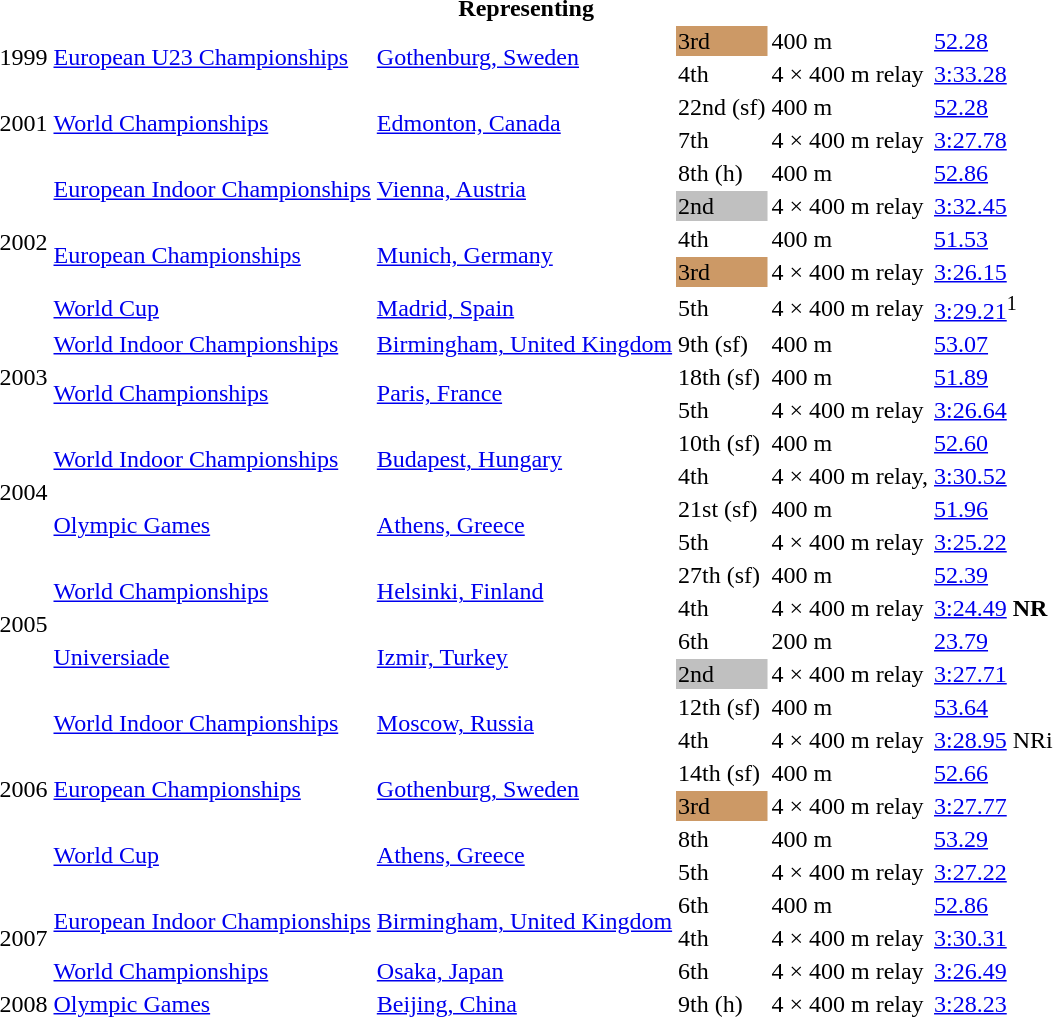<table>
<tr>
<th colspan="6">Representing </th>
</tr>
<tr>
<td rowspan=2>1999</td>
<td rowspan=2><a href='#'>European U23 Championships</a></td>
<td rowspan=2><a href='#'>Gothenburg, Sweden</a></td>
<td bgcolor=cc9966>3rd</td>
<td>400 m</td>
<td><a href='#'>52.28</a></td>
</tr>
<tr>
<td>4th</td>
<td>4 × 400 m relay</td>
<td><a href='#'>3:33.28</a></td>
</tr>
<tr>
<td rowspan=2>2001</td>
<td rowspan=2><a href='#'>World Championships</a></td>
<td rowspan=2><a href='#'>Edmonton, Canada</a></td>
<td>22nd (sf)</td>
<td>400 m</td>
<td><a href='#'>52.28</a></td>
</tr>
<tr>
<td>7th</td>
<td>4 × 400 m relay</td>
<td><a href='#'>3:27.78</a></td>
</tr>
<tr>
<td rowspan=5>2002</td>
<td rowspan=2><a href='#'>European Indoor Championships</a></td>
<td rowspan=2><a href='#'>Vienna, Austria</a></td>
<td>8th (h)</td>
<td>400 m</td>
<td><a href='#'>52.86</a></td>
</tr>
<tr>
<td bgcolor="silver">2nd</td>
<td>4 × 400 m relay</td>
<td><a href='#'>3:32.45</a></td>
</tr>
<tr>
<td rowspan=2><a href='#'>European Championships</a></td>
<td rowspan=2><a href='#'>Munich, Germany</a></td>
<td>4th</td>
<td>400 m</td>
<td><a href='#'>51.53</a></td>
</tr>
<tr>
<td bgcolor="cc9966">3rd</td>
<td>4 × 400 m relay</td>
<td><a href='#'>3:26.15</a></td>
</tr>
<tr>
<td><a href='#'>World Cup</a></td>
<td><a href='#'>Madrid, Spain</a></td>
<td>5th</td>
<td>4 × 400 m relay</td>
<td><a href='#'>3:29.21</a><sup>1</sup></td>
</tr>
<tr>
<td rowspan=3>2003</td>
<td><a href='#'>World Indoor Championships</a></td>
<td><a href='#'>Birmingham, United Kingdom</a></td>
<td>9th (sf)</td>
<td>400 m</td>
<td><a href='#'>53.07</a></td>
</tr>
<tr>
<td rowspan=2><a href='#'>World Championships</a></td>
<td rowspan=2><a href='#'>Paris, France</a></td>
<td>18th (sf)</td>
<td>400 m</td>
<td><a href='#'>51.89</a></td>
</tr>
<tr>
<td>5th</td>
<td>4 × 400 m relay</td>
<td><a href='#'>3:26.64</a></td>
</tr>
<tr>
<td rowspan=4>2004</td>
<td rowspan=2><a href='#'>World Indoor Championships</a></td>
<td rowspan=2><a href='#'>Budapest, Hungary</a></td>
<td>10th (sf)</td>
<td>400 m</td>
<td><a href='#'>52.60</a></td>
</tr>
<tr>
<td>4th</td>
<td>4 × 400 m relay,</td>
<td><a href='#'>3:30.52</a></td>
</tr>
<tr>
<td rowspan=2><a href='#'>Olympic Games</a></td>
<td rowspan=2><a href='#'>Athens, Greece</a></td>
<td>21st (sf)</td>
<td>400 m</td>
<td><a href='#'>51.96</a></td>
</tr>
<tr>
<td>5th</td>
<td>4 × 400 m relay</td>
<td><a href='#'>3:25.22</a></td>
</tr>
<tr>
<td rowspan=4>2005</td>
<td rowspan=2><a href='#'>World Championships</a></td>
<td rowspan=2><a href='#'>Helsinki, Finland</a></td>
<td>27th (sf)</td>
<td>400 m</td>
<td><a href='#'>52.39</a></td>
</tr>
<tr>
<td>4th</td>
<td>4 × 400 m relay</td>
<td><a href='#'>3:24.49</a> <strong>NR</strong></td>
</tr>
<tr>
<td rowspan=2><a href='#'>Universiade</a></td>
<td rowspan=2><a href='#'>Izmir, Turkey</a></td>
<td>6th</td>
<td>200 m</td>
<td><a href='#'>23.79</a></td>
</tr>
<tr>
<td bgcolor=silver>2nd</td>
<td>4 × 400 m relay</td>
<td><a href='#'>3:27.71</a></td>
</tr>
<tr>
<td rowspan=6>2006</td>
<td rowspan=2><a href='#'>World Indoor Championships</a></td>
<td rowspan=2><a href='#'>Moscow, Russia</a></td>
<td>12th (sf)</td>
<td>400 m</td>
<td><a href='#'>53.64</a></td>
</tr>
<tr>
<td>4th</td>
<td>4 × 400 m relay</td>
<td><a href='#'>3:28.95</a> NRi</td>
</tr>
<tr>
<td rowspan=2><a href='#'>European Championships</a></td>
<td rowspan=2><a href='#'>Gothenburg, Sweden</a></td>
<td>14th (sf)</td>
<td>400 m</td>
<td><a href='#'>52.66</a></td>
</tr>
<tr>
<td bgcolor="cc9966">3rd</td>
<td>4 × 400 m relay</td>
<td><a href='#'>3:27.77</a></td>
</tr>
<tr>
<td rowspan=2><a href='#'>World Cup</a></td>
<td rowspan=2><a href='#'>Athens, Greece</a></td>
<td>8th</td>
<td>400 m</td>
<td><a href='#'>53.29</a></td>
</tr>
<tr>
<td>5th</td>
<td>4 × 400 m relay</td>
<td><a href='#'>3:27.22</a></td>
</tr>
<tr>
<td rowspan=3>2007</td>
<td rowspan=2><a href='#'>European Indoor Championships</a></td>
<td rowspan=2><a href='#'>Birmingham, United Kingdom</a></td>
<td>6th</td>
<td>400 m</td>
<td><a href='#'>52.86</a></td>
</tr>
<tr>
<td>4th</td>
<td>4 × 400 m relay</td>
<td><a href='#'>3:30.31</a></td>
</tr>
<tr>
<td><a href='#'>World Championships</a></td>
<td><a href='#'>Osaka, Japan</a></td>
<td>6th</td>
<td>4 × 400 m relay</td>
<td><a href='#'>3:26.49</a></td>
</tr>
<tr>
<td>2008</td>
<td><a href='#'>Olympic Games</a></td>
<td><a href='#'>Beijing, China</a></td>
<td>9th (h)</td>
<td>4 × 400 m relay</td>
<td><a href='#'>3:28.23</a></td>
</tr>
</table>
